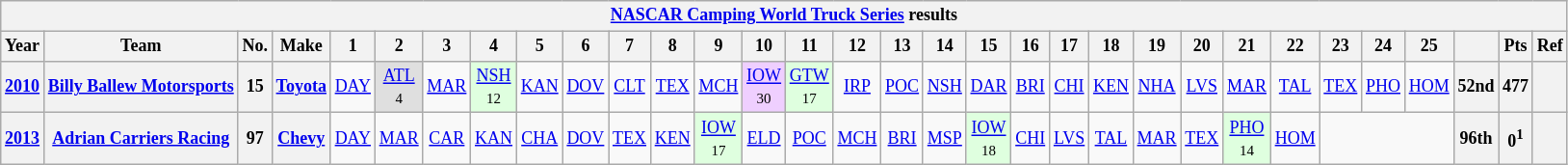<table class="wikitable" style="text-align:center; font-size:75%">
<tr>
<th colspan=45><a href='#'>NASCAR Camping World Truck Series</a> results</th>
</tr>
<tr>
<th>Year</th>
<th>Team</th>
<th>No.</th>
<th>Make</th>
<th>1</th>
<th>2</th>
<th>3</th>
<th>4</th>
<th>5</th>
<th>6</th>
<th>7</th>
<th>8</th>
<th>9</th>
<th>10</th>
<th>11</th>
<th>12</th>
<th>13</th>
<th>14</th>
<th>15</th>
<th>16</th>
<th>17</th>
<th>18</th>
<th>19</th>
<th>20</th>
<th>21</th>
<th>22</th>
<th>23</th>
<th>24</th>
<th>25</th>
<th></th>
<th>Pts</th>
<th>Ref</th>
</tr>
<tr>
<th><a href='#'>2010</a></th>
<th><a href='#'>Billy Ballew Motorsports</a></th>
<th>15</th>
<th><a href='#'>Toyota</a></th>
<td><a href='#'>DAY</a></td>
<td style="background:#DFDFDF;"><a href='#'>ATL</a><br><small>4</small></td>
<td><a href='#'>MAR</a></td>
<td style="background:#DFFFDF;"><a href='#'>NSH</a><br><small>12</small></td>
<td><a href='#'>KAN</a></td>
<td><a href='#'>DOV</a></td>
<td><a href='#'>CLT</a></td>
<td><a href='#'>TEX</a></td>
<td><a href='#'>MCH</a></td>
<td style="background:#EFCFFF;"><a href='#'>IOW</a><br><small>30</small></td>
<td style="background:#DFFFDF;"><a href='#'>GTW</a><br><small>17</small></td>
<td><a href='#'>IRP</a></td>
<td><a href='#'>POC</a></td>
<td><a href='#'>NSH</a></td>
<td><a href='#'>DAR</a></td>
<td><a href='#'>BRI</a></td>
<td><a href='#'>CHI</a></td>
<td><a href='#'>KEN</a></td>
<td><a href='#'>NHA</a></td>
<td><a href='#'>LVS</a></td>
<td><a href='#'>MAR</a></td>
<td><a href='#'>TAL</a></td>
<td><a href='#'>TEX</a></td>
<td><a href='#'>PHO</a></td>
<td><a href='#'>HOM</a></td>
<th>52nd</th>
<th>477</th>
<th></th>
</tr>
<tr>
<th><a href='#'>2013</a></th>
<th><a href='#'>Adrian Carriers Racing</a></th>
<th>97</th>
<th><a href='#'>Chevy</a></th>
<td><a href='#'>DAY</a></td>
<td><a href='#'>MAR</a></td>
<td><a href='#'>CAR</a></td>
<td><a href='#'>KAN</a></td>
<td><a href='#'>CHA</a></td>
<td><a href='#'>DOV</a></td>
<td><a href='#'>TEX</a></td>
<td><a href='#'>KEN</a></td>
<td style="background:#DFFFDF;"><a href='#'>IOW</a><br><small>17</small></td>
<td><a href='#'>ELD</a></td>
<td><a href='#'>POC</a></td>
<td><a href='#'>MCH</a></td>
<td><a href='#'>BRI</a></td>
<td><a href='#'>MSP</a></td>
<td style="background:#DFFFDF;"><a href='#'>IOW</a><br><small>18</small></td>
<td><a href='#'>CHI</a></td>
<td><a href='#'>LVS</a></td>
<td><a href='#'>TAL</a></td>
<td><a href='#'>MAR</a></td>
<td><a href='#'>TEX</a></td>
<td style="background:#DFFFDF;"><a href='#'>PHO</a><br><small>14</small></td>
<td><a href='#'>HOM</a></td>
<td colspan=3></td>
<th>96th</th>
<th>0<sup>1</sup></th>
<th></th>
</tr>
</table>
